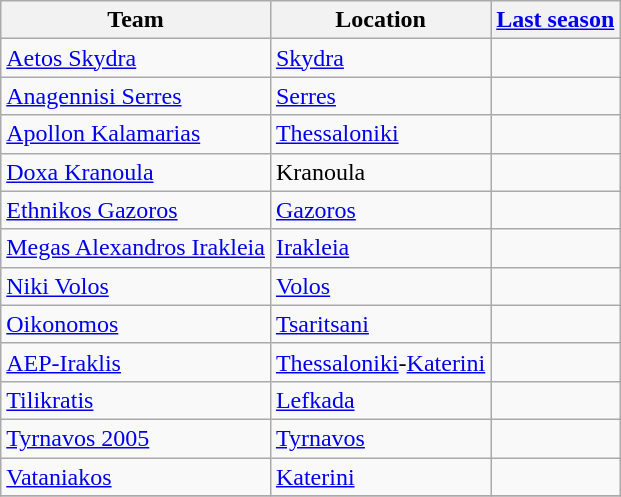<table class="wikitable sortable">
<tr>
<th>Team</th>
<th>Location</th>
<th><a href='#'>Last season</a></th>
</tr>
<tr>
<td><a href='#'>Aetos Skydra</a></td>
<td><a href='#'>Skydra</a></td>
<td></td>
</tr>
<tr>
<td><a href='#'>Anagennisi Serres</a></td>
<td><a href='#'>Serres</a></td>
<td></td>
</tr>
<tr>
<td><a href='#'>Apollon Kalamarias</a></td>
<td><a href='#'>Thessaloniki</a></td>
<td></td>
</tr>
<tr>
<td><a href='#'>Doxa Kranoula</a></td>
<td>Kranoula</td>
<td></td>
</tr>
<tr>
<td><a href='#'>Ethnikos Gazoros</a></td>
<td><a href='#'>Gazoros</a></td>
<td></td>
</tr>
<tr>
<td><a href='#'>Megas Alexandros Irakleia</a></td>
<td><a href='#'>Irakleia</a></td>
<td></td>
</tr>
<tr>
<td><a href='#'>Niki Volos</a></td>
<td><a href='#'>Volos</a></td>
<td></td>
</tr>
<tr>
<td><a href='#'>Oikonomos</a></td>
<td><a href='#'>Tsaritsani</a></td>
<td></td>
</tr>
<tr>
<td><a href='#'>AEP-Iraklis</a></td>
<td><a href='#'>Thessaloniki</a>-<a href='#'>Katerini</a></td>
<td></td>
</tr>
<tr>
<td><a href='#'>Tilikratis</a></td>
<td><a href='#'>Lefkada</a></td>
<td></td>
</tr>
<tr>
<td><a href='#'>Tyrnavos 2005</a></td>
<td><a href='#'>Tyrnavos</a></td>
<td></td>
</tr>
<tr>
<td><a href='#'>Vataniakos</a></td>
<td><a href='#'>Katerini</a></td>
<td></td>
</tr>
<tr>
</tr>
</table>
